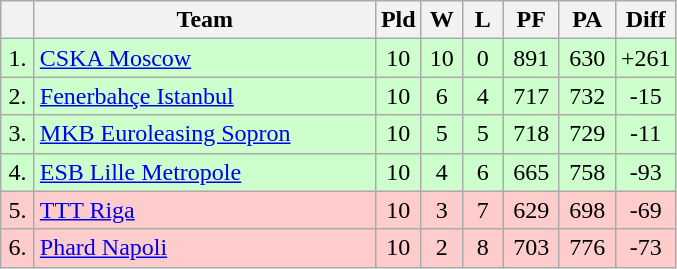<table class=wikitable style="text-align:center">
<tr>
<th width=15></th>
<th width=220>Team</th>
<th width=20>Pld</th>
<th width=20>W</th>
<th width=20>L</th>
<th width=30>PF</th>
<th width=30>PA</th>
<th width=30>Diff</th>
</tr>
<tr style="background: #ccffcc;">
<td>1.</td>
<td align=left> <a href='#'>CSKA Moscow</a></td>
<td>10</td>
<td>10</td>
<td>0</td>
<td>891</td>
<td>630</td>
<td>+261</td>
</tr>
<tr style="background: #ccffcc;">
<td>2.</td>
<td align=left> <a href='#'>Fenerbahçe Istanbul</a></td>
<td>10</td>
<td>6</td>
<td>4</td>
<td>717</td>
<td>732</td>
<td>-15</td>
</tr>
<tr style="background: #ccffcc;">
<td>3.</td>
<td align=left> <a href='#'>MKB Euroleasing Sopron</a></td>
<td>10</td>
<td>5</td>
<td>5</td>
<td>718</td>
<td>729</td>
<td>-11</td>
</tr>
<tr style="background: #ccffcc;">
<td>4.</td>
<td align=left> <a href='#'>ESB Lille Metropole</a></td>
<td>10</td>
<td>4</td>
<td>6</td>
<td>665</td>
<td>758</td>
<td>-93</td>
</tr>
<tr style="background: #ffcccc;">
<td>5.</td>
<td align=left> <a href='#'>TTT Riga</a></td>
<td>10</td>
<td>3</td>
<td>7</td>
<td>629</td>
<td>698</td>
<td>-69</td>
</tr>
<tr style="background: #ffcccc;">
<td>6.</td>
<td align=left> <a href='#'>Phard Napoli</a></td>
<td>10</td>
<td>2</td>
<td>8</td>
<td>703</td>
<td>776</td>
<td>-73</td>
</tr>
</table>
